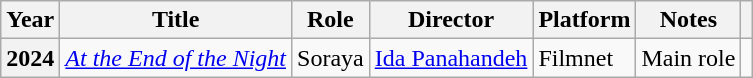<table class="wikitable plainrowheaders sortable" style="font-size:100%">
<tr>
<th scope="col">Year</th>
<th scope="col">Title</th>
<th scope="col">Role</th>
<th scope="col">Director</th>
<th scope="col">Platform</th>
<th>Notes</th>
<th scope="col" class="unsortable"></th>
</tr>
<tr>
<th scope="row">2024</th>
<td><em><a href='#'>At the End of the Night</a></em></td>
<td>Soraya</td>
<td><a href='#'>Ida Panahandeh</a></td>
<td>Filmnet</td>
<td>Main role</td>
<td></td>
</tr>
</table>
